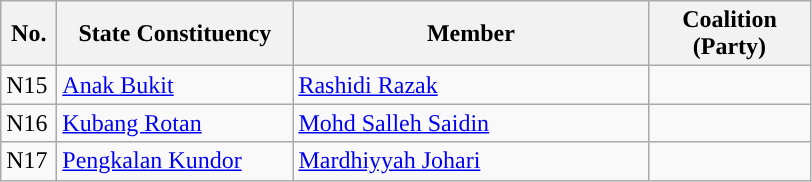<table class="wikitable">
<tr>
<th width="30">No.</th>
<th width="150">State Constituency</th>
<th width="230">Member</th>
<th width="100">Coalition (Party)</th>
</tr>
<tr>
<td>N15</td>
<td><a href='#'>Anak Bukit</a></td>
<td><a href='#'>Rashidi Razak</a></td>
<td></td>
</tr>
<tr>
<td>N16</td>
<td><a href='#'>Kubang Rotan</a></td>
<td><a href='#'>Mohd Salleh Saidin</a></td>
<td></td>
</tr>
<tr>
<td>N17</td>
<td><a href='#'>Pengkalan Kundor</a></td>
<td><a href='#'>Mardhiyyah Johari</a></td>
<td></td>
</tr>
</table>
